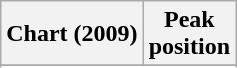<table class="wikitable plainrowheaders">
<tr>
<th scope="col">Chart (2009)</th>
<th scope="col">Peak<br>position</th>
</tr>
<tr>
</tr>
<tr>
</tr>
</table>
